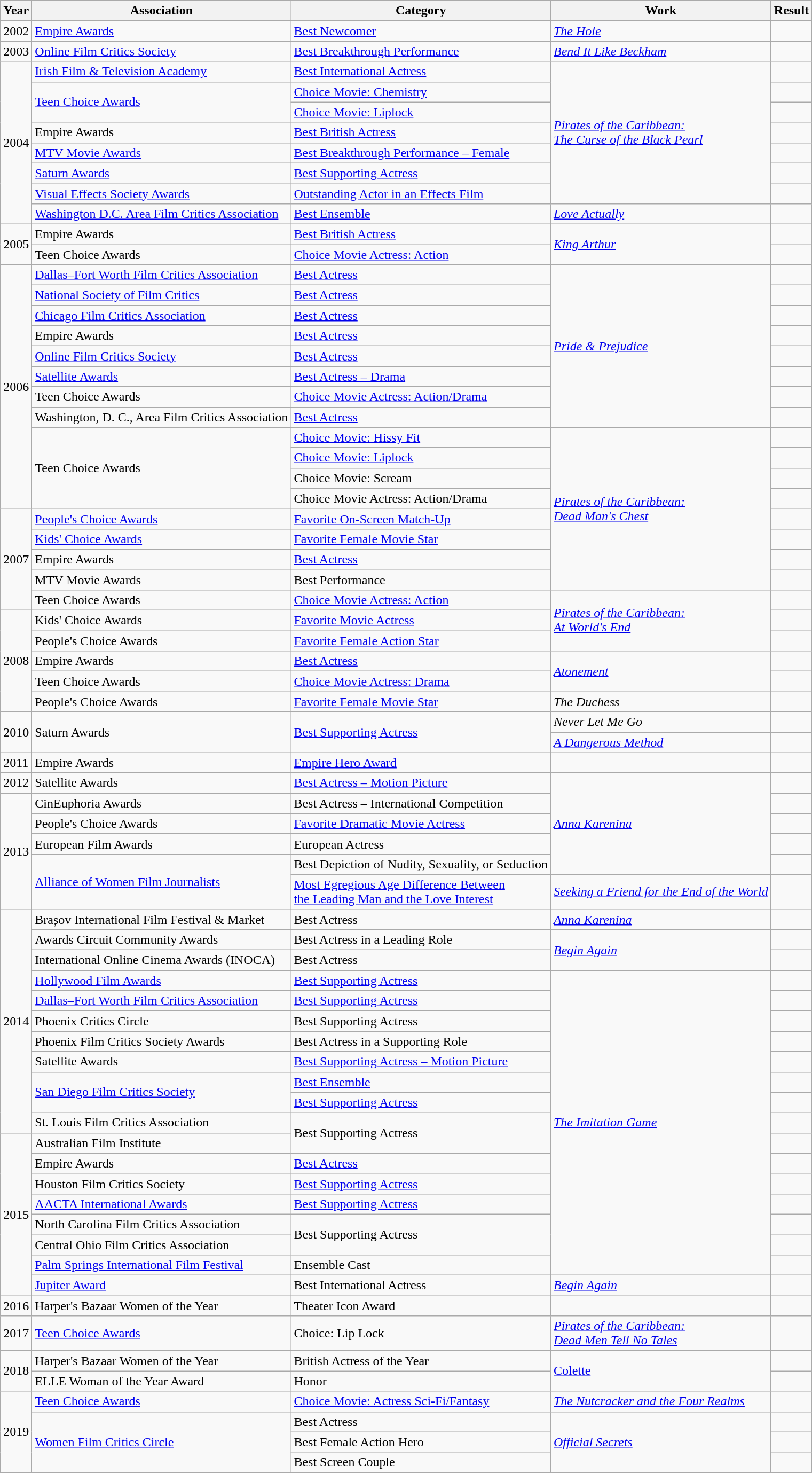<table class="wikitable sortable">
<tr>
<th>Year</th>
<th>Association</th>
<th>Category</th>
<th>Work</th>
<th>Result</th>
</tr>
<tr>
<td>2002</td>
<td><a href='#'>Empire Awards</a></td>
<td><a href='#'>Best Newcomer</a></td>
<td><em><a href='#'>The Hole</a></em></td>
<td></td>
</tr>
<tr>
<td>2003</td>
<td><a href='#'>Online Film Critics Society</a></td>
<td><a href='#'>Best Breakthrough Performance</a></td>
<td><em><a href='#'>Bend It Like Beckham</a></em></td>
<td></td>
</tr>
<tr>
<td rowspan="8">2004</td>
<td><a href='#'>Irish Film & Television Academy</a></td>
<td><a href='#'>Best International Actress</a></td>
<td rowspan="7"><em><a href='#'>Pirates of the Caribbean: <br> The Curse of the Black Pearl</a></em></td>
<td></td>
</tr>
<tr>
<td rowspan="2"><a href='#'>Teen Choice Awards</a></td>
<td><a href='#'>Choice Movie: Chemistry</a></td>
<td></td>
</tr>
<tr>
<td><a href='#'>Choice Movie: Liplock</a></td>
<td></td>
</tr>
<tr>
<td>Empire Awards</td>
<td><a href='#'>Best British Actress</a></td>
<td></td>
</tr>
<tr>
<td><a href='#'>MTV Movie Awards</a></td>
<td><a href='#'>Best Breakthrough Performance – Female</a></td>
<td></td>
</tr>
<tr>
<td><a href='#'>Saturn Awards</a></td>
<td><a href='#'>Best Supporting Actress</a></td>
<td></td>
</tr>
<tr>
<td><a href='#'>Visual Effects Society Awards</a></td>
<td><a href='#'>Outstanding Actor in an Effects Film</a></td>
<td></td>
</tr>
<tr>
<td><a href='#'>Washington D.C. Area Film Critics Association</a></td>
<td><a href='#'>Best Ensemble</a></td>
<td><em><a href='#'>Love Actually</a></em></td>
<td></td>
</tr>
<tr>
<td rowspan="2">2005</td>
<td>Empire Awards</td>
<td><a href='#'>Best British Actress</a></td>
<td rowspan="2"><em><a href='#'>King Arthur</a></em></td>
<td></td>
</tr>
<tr>
<td>Teen Choice Awards</td>
<td><a href='#'>Choice Movie Actress: Action</a></td>
<td></td>
</tr>
<tr>
<td rowspan="12">2006</td>
<td><a href='#'>Dallas–Fort Worth Film Critics Association</a></td>
<td><a href='#'>Best Actress</a></td>
<td rowspan="08"><em><a href='#'>Pride & Prejudice</a></em></td>
<td></td>
</tr>
<tr>
<td><a href='#'>National Society of Film Critics</a></td>
<td><a href='#'>Best Actress</a></td>
<td></td>
</tr>
<tr>
<td><a href='#'>Chicago Film Critics Association</a></td>
<td><a href='#'>Best Actress</a></td>
<td></td>
</tr>
<tr>
<td>Empire Awards</td>
<td><a href='#'>Best Actress</a></td>
<td></td>
</tr>
<tr>
<td><a href='#'>Online Film Critics Society</a></td>
<td><a href='#'>Best Actress</a></td>
<td></td>
</tr>
<tr>
<td><a href='#'>Satellite Awards</a></td>
<td><a href='#'>Best Actress – Drama</a></td>
<td></td>
</tr>
<tr>
<td>Teen Choice Awards</td>
<td><a href='#'>Choice Movie Actress: Action/Drama</a></td>
<td></td>
</tr>
<tr>
<td>Washington, D. C., Area Film Critics Association</td>
<td><a href='#'>Best Actress</a></td>
<td></td>
</tr>
<tr>
<td rowspan="4">Teen Choice Awards</td>
<td><a href='#'>Choice Movie: Hissy Fit</a></td>
<td rowspan="8"><em><a href='#'>Pirates of the Caribbean: <br> Dead Man's Chest</a></em></td>
<td></td>
</tr>
<tr>
<td><a href='#'>Choice Movie: Liplock</a></td>
<td></td>
</tr>
<tr>
<td>Choice Movie: Scream</td>
<td></td>
</tr>
<tr>
<td>Choice Movie Actress: Action/Drama</td>
<td></td>
</tr>
<tr>
<td rowspan="5">2007</td>
<td><a href='#'>People's Choice Awards</a></td>
<td><a href='#'>Favorite On-Screen Match-Up</a></td>
<td></td>
</tr>
<tr>
<td><a href='#'>Kids' Choice Awards</a></td>
<td><a href='#'>Favorite Female Movie Star</a></td>
<td></td>
</tr>
<tr>
<td>Empire Awards</td>
<td><a href='#'>Best Actress</a></td>
<td></td>
</tr>
<tr>
<td>MTV Movie Awards</td>
<td>Best Performance</td>
<td></td>
</tr>
<tr>
<td>Teen Choice Awards</td>
<td><a href='#'>Choice Movie Actress: Action</a></td>
<td rowspan="3"><em><a href='#'>Pirates of the Caribbean: <br> At World's End</a></em></td>
<td></td>
</tr>
<tr>
<td rowspan="5">2008</td>
<td>Kids' Choice Awards</td>
<td><a href='#'>Favorite Movie Actress</a></td>
<td></td>
</tr>
<tr>
<td>People's Choice Awards</td>
<td><a href='#'>Favorite Female Action Star</a></td>
<td></td>
</tr>
<tr>
<td>Empire Awards</td>
<td><a href='#'>Best Actress</a></td>
<td rowspan="2"><em><a href='#'>Atonement</a></em></td>
<td></td>
</tr>
<tr>
<td>Teen Choice Awards</td>
<td><a href='#'>Choice Movie Actress: Drama</a></td>
<td></td>
</tr>
<tr>
<td>People's Choice Awards</td>
<td><a href='#'>Favorite Female Movie Star</a></td>
<td><em>The Duchess</em></td>
<td></td>
</tr>
<tr>
<td rowspan=2>2010</td>
<td rowspan="2">Saturn Awards</td>
<td rowspan="2"><a href='#'>Best Supporting Actress</a></td>
<td><em>Never Let Me Go</em></td>
<td></td>
</tr>
<tr>
<td><em><a href='#'>A Dangerous Method</a></em></td>
<td></td>
</tr>
<tr>
<td>2011</td>
<td>Empire Awards</td>
<td><a href='#'>Empire Hero Award</a></td>
<td></td>
<td></td>
</tr>
<tr>
<td>2012</td>
<td>Satellite Awards</td>
<td><a href='#'>Best Actress – Motion Picture</a></td>
<td rowspan="5"><em><a href='#'>Anna Karenina</a></em></td>
<td></td>
</tr>
<tr>
<td rowspan="5">2013</td>
<td>CinEuphoria Awards</td>
<td>Best Actress – International Competition</td>
<td></td>
</tr>
<tr>
<td>People's Choice Awards</td>
<td><a href='#'>Favorite Dramatic Movie Actress</a></td>
<td></td>
</tr>
<tr>
<td>European Film Awards</td>
<td>European Actress</td>
<td></td>
</tr>
<tr>
<td rowspan="2"><a href='#'>Alliance of Women Film Journalists</a></td>
<td>Best Depiction of Nudity, Sexuality, or Seduction</td>
<td></td>
</tr>
<tr>
<td><a href='#'>Most Egregious Age Difference Between <br> the Leading Man and the Love Interest</a></td>
<td><em><a href='#'>Seeking a Friend for the End of the World</a></em></td>
<td></td>
</tr>
<tr>
<td rowspan="11">2014</td>
<td>Brașov International Film Festival & Market</td>
<td>Best Actress</td>
<td><em><a href='#'>Anna Karenina</a></em></td>
<td></td>
</tr>
<tr>
<td>Awards Circuit Community Awards</td>
<td>Best Actress in a Leading Role</td>
<td rowspan="2"><em><a href='#'>Begin Again</a></em></td>
<td></td>
</tr>
<tr>
<td>International Online Cinema Awards (INOCA)</td>
<td>Best Actress</td>
<td></td>
</tr>
<tr>
<td><a href='#'>Hollywood Film Awards</a></td>
<td><a href='#'>Best Supporting Actress</a></td>
<td rowspan="15"><em><a href='#'>The Imitation Game</a></em></td>
<td></td>
</tr>
<tr>
<td><a href='#'>Dallas–Fort Worth Film Critics Association</a></td>
<td><a href='#'>Best Supporting Actress</a></td>
<td></td>
</tr>
<tr>
<td>Phoenix Critics Circle</td>
<td>Best Supporting Actress</td>
<td></td>
</tr>
<tr>
<td>Phoenix Film Critics Society Awards</td>
<td>Best Actress in a Supporting Role</td>
<td></td>
</tr>
<tr>
<td>Satellite Awards</td>
<td><a href='#'>Best Supporting Actress – Motion Picture</a></td>
<td></td>
</tr>
<tr>
<td rowspan="2"><a href='#'>San Diego Film Critics Society</a></td>
<td><a href='#'>Best Ensemble</a></td>
<td></td>
</tr>
<tr>
<td><a href='#'>Best Supporting Actress</a></td>
<td></td>
</tr>
<tr>
<td>St. Louis Film Critics Association</td>
<td rowspan="2">Best Supporting Actress</td>
<td></td>
</tr>
<tr>
<td rowspan="08">2015</td>
<td>Australian Film Institute</td>
<td></td>
</tr>
<tr>
<td>Empire Awards</td>
<td><a href='#'>Best Actress</a></td>
<td></td>
</tr>
<tr>
<td>Houston Film Critics Society</td>
<td><a href='#'>Best Supporting Actress</a></td>
<td></td>
</tr>
<tr>
<td><a href='#'>AACTA International Awards</a></td>
<td><a href='#'>Best Supporting Actress</a></td>
<td></td>
</tr>
<tr>
<td>North Carolina Film Critics Association</td>
<td rowspan="2">Best Supporting Actress</td>
<td></td>
</tr>
<tr>
<td>Central Ohio Film Critics Association</td>
<td></td>
</tr>
<tr>
<td><a href='#'>Palm Springs International Film Festival</a></td>
<td>Ensemble Cast</td>
<td></td>
</tr>
<tr>
<td><a href='#'>Jupiter Award</a></td>
<td>Best International Actress</td>
<td><em><a href='#'>Begin Again</a></em></td>
<td></td>
</tr>
<tr>
<td>2016</td>
<td>Harper's Bazaar Women of the Year</td>
<td>Theater Icon Award</td>
<td></td>
<td></td>
</tr>
<tr>
<td>2017</td>
<td><a href='#'>Teen Choice Awards</a></td>
<td>Choice: Lip Lock</td>
<td><em><a href='#'>Pirates of the Caribbean: <br> Dead Men Tell No Tales</a></em></td>
<td></td>
</tr>
<tr>
<td rowspan="2">2018</td>
<td>Harper's Bazaar Women of the Year</td>
<td>British Actress of the Year</td>
<td rowspan="2"><a href='#'>Colette</a></td>
<td></td>
</tr>
<tr>
<td>ELLE Woman of the Year Award</td>
<td>Honor</td>
<td></td>
</tr>
<tr>
<td rowspan="4">2019</td>
<td><a href='#'>Teen Choice Awards</a></td>
<td><a href='#'>Choice Movie: Actress Sci-Fi/Fantasy</a></td>
<td><em><a href='#'>The Nutcracker and the Four Realms</a></em></td>
<td></td>
</tr>
<tr>
<td rowspan="3"><a href='#'>Women Film Critics Circle</a></td>
<td>Best Actress</td>
<td rowspan="3"><em><a href='#'>Official Secrets</a></em></td>
<td></td>
</tr>
<tr>
<td>Best Female Action Hero</td>
<td></td>
</tr>
<tr>
<td>Best Screen Couple</td>
<td></td>
</tr>
<tr>
</tr>
</table>
